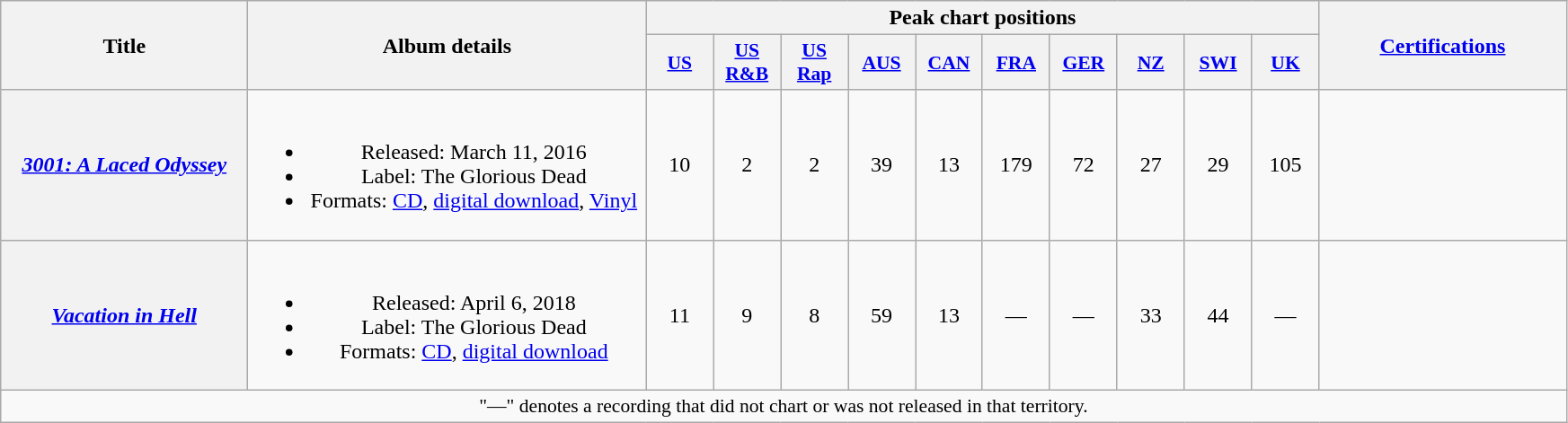<table class="wikitable plainrowheaders" style="text-align:center;">
<tr>
<th rowspan="2" scope="col" style="width:11em;">Title</th>
<th rowspan="2" scope="col" style="width:18em;">Album details</th>
<th colspan="10" scope="col">Peak chart positions</th>
<th rowspan="2" scope="col" style="width:11em;"><a href='#'>Certifications</a></th>
</tr>
<tr>
<th scope="col" style="width:3em;font-size:90%;"><a href='#'>US</a></th>
<th scope="col" style="width:3em;font-size:90%;"><a href='#'>US R&B</a></th>
<th scope="col" style="width:3em;font-size:90%;"><a href='#'>US<br>Rap</a></th>
<th scope="col" style="width:3em;font-size:90%;"><a href='#'>AUS</a></th>
<th scope="col" style="width:3em;font-size:90%;"><a href='#'>CAN</a></th>
<th scope="col" style="width:3em;font-size:90%;"><a href='#'>FRA</a></th>
<th scope="col" style="width:3em;font-size:90%;"><a href='#'>GER</a></th>
<th scope="col" style="width:3em;font-size:90%;"><a href='#'>NZ</a></th>
<th scope="col" style="width:3em;font-size:90%;"><a href='#'>SWI</a></th>
<th scope="col" style="width:3em;font-size:90%;"><a href='#'>UK</a><br></th>
</tr>
<tr>
<th scope="row"><em><a href='#'>3001: A Laced Odyssey</a></em></th>
<td><br><ul><li>Released: March 11, 2016</li><li>Label: The Glorious Dead</li><li>Formats: <a href='#'>CD</a>, <a href='#'>digital download</a>, <a href='#'>Vinyl</a></li></ul></td>
<td>10</td>
<td>2</td>
<td>2</td>
<td>39</td>
<td>13</td>
<td>179</td>
<td>72</td>
<td>27</td>
<td>29</td>
<td>105</td>
<td></td>
</tr>
<tr>
<th scope="row"><em><a href='#'>Vacation in Hell</a></em></th>
<td><br><ul><li>Released: April 6, 2018</li><li>Label: The Glorious Dead</li><li>Formats: <a href='#'>CD</a>, <a href='#'>digital download</a></li></ul></td>
<td>11</td>
<td>9</td>
<td>8</td>
<td>59</td>
<td>13</td>
<td>—</td>
<td>—</td>
<td>33</td>
<td>44</td>
<td>—</td>
<td></td>
</tr>
<tr>
<td colspan="13" style="font-size:90%">"—" denotes a recording that did not chart or was not released in that territory.</td>
</tr>
</table>
